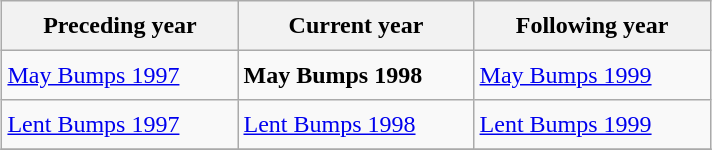<table class="wikitable" style="margin: 1em auto; height:100px" align="center">
<tr>
<th width=150>Preceding year</th>
<th width=150>Current year</th>
<th width=150>Following year</th>
</tr>
<tr>
<td><a href='#'>May Bumps 1997</a></td>
<td><strong>May Bumps 1998</strong></td>
<td><a href='#'>May Bumps 1999</a></td>
</tr>
<tr>
<td><a href='#'>Lent Bumps 1997</a></td>
<td><a href='#'>Lent Bumps 1998</a></td>
<td><a href='#'>Lent Bumps 1999</a></td>
</tr>
<tr>
</tr>
</table>
